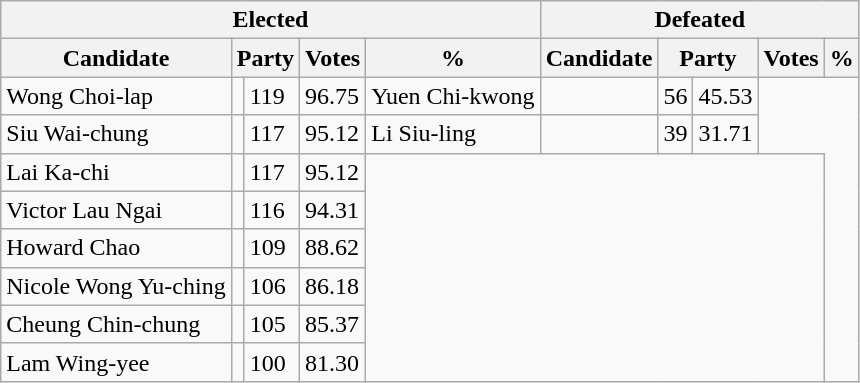<table class="wikitable">
<tr>
<th colspan="5">Elected</th>
<th colspan="5">Defeated</th>
</tr>
<tr>
<th>Candidate</th>
<th colspan="2">Party</th>
<th>Votes</th>
<th>%</th>
<th>Candidate</th>
<th colspan="2">Party</th>
<th>Votes</th>
<th>%</th>
</tr>
<tr>
<td>Wong Choi-lap</td>
<td></td>
<td>119</td>
<td>96.75</td>
<td>Yuen Chi-kwong</td>
<td></td>
<td>56</td>
<td>45.53</td>
</tr>
<tr>
<td>Siu Wai-chung</td>
<td></td>
<td>117</td>
<td>95.12</td>
<td>Li Siu-ling</td>
<td></td>
<td>39</td>
<td>31.71</td>
</tr>
<tr>
<td>Lai Ka-chi</td>
<td></td>
<td>117</td>
<td>95.12</td>
<td colspan="5" rowspan="6"></td>
</tr>
<tr>
<td>Victor Lau Ngai</td>
<td></td>
<td>116</td>
<td>94.31</td>
</tr>
<tr>
<td>Howard Chao</td>
<td></td>
<td>109</td>
<td>88.62</td>
</tr>
<tr>
<td>Nicole Wong Yu-ching</td>
<td></td>
<td>106</td>
<td>86.18</td>
</tr>
<tr>
<td>Cheung Chin-chung</td>
<td></td>
<td>105</td>
<td>85.37</td>
</tr>
<tr>
<td>Lam Wing-yee</td>
<td></td>
<td>100</td>
<td>81.30</td>
</tr>
</table>
